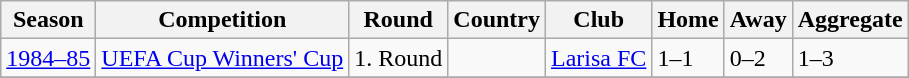<table class="wikitable">
<tr>
<th>Season</th>
<th>Competition</th>
<th>Round</th>
<th>Country</th>
<th>Club</th>
<th>Home</th>
<th>Away</th>
<th>Aggregate</th>
</tr>
<tr>
<td><a href='#'>1984–85</a></td>
<td><a href='#'>UEFA Cup Winners' Cup</a></td>
<td>1. Round</td>
<td></td>
<td><a href='#'>Larisa FC</a></td>
<td>1–1</td>
<td>0–2</td>
<td>1–3</td>
</tr>
<tr>
</tr>
</table>
